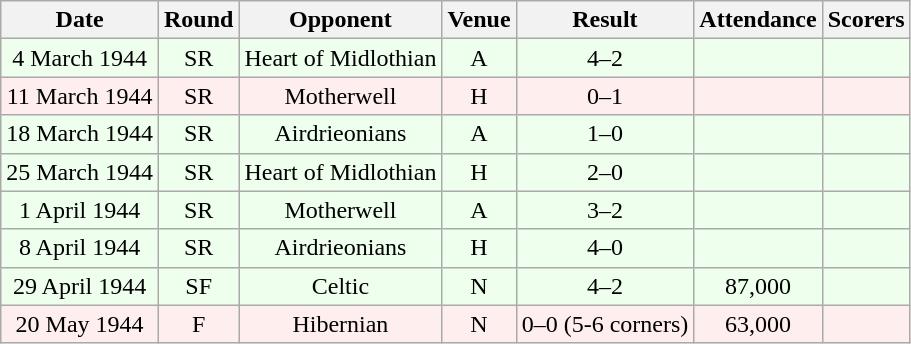<table class="wikitable sortable" style="font-size:100%; text-align:center">
<tr>
<th>Date</th>
<th>Round</th>
<th>Opponent</th>
<th>Venue</th>
<th>Result</th>
<th>Attendance</th>
<th>Scorers</th>
</tr>
<tr bgcolor = "#EEFFEE">
<td>4 March 1944</td>
<td>SR</td>
<td>Heart of Midlothian</td>
<td>A</td>
<td>4–2</td>
<td></td>
<td></td>
</tr>
<tr bgcolor = "#FFEEEE">
<td>11 March 1944</td>
<td>SR</td>
<td>Motherwell</td>
<td>H</td>
<td>0–1</td>
<td></td>
<td></td>
</tr>
<tr bgcolor = "#EEFFEE">
<td>18 March 1944</td>
<td>SR</td>
<td>Airdrieonians</td>
<td>A</td>
<td>1–0</td>
<td></td>
<td></td>
</tr>
<tr bgcolor = "#EEFFEE">
<td>25 March 1944</td>
<td>SR</td>
<td>Heart of Midlothian</td>
<td>H</td>
<td>2–0</td>
<td></td>
<td></td>
</tr>
<tr bgcolor = "#EEFFEE">
<td>1 April 1944</td>
<td>SR</td>
<td>Motherwell</td>
<td>A</td>
<td>3–2</td>
<td></td>
<td></td>
</tr>
<tr bgcolor = "#EEFFEE">
<td>8 April 1944</td>
<td>SR</td>
<td>Airdrieonians</td>
<td>H</td>
<td>4–0</td>
<td></td>
<td></td>
</tr>
<tr bgcolor = "#EEFFEE">
<td>29 April 1944</td>
<td>SF</td>
<td>Celtic</td>
<td>N</td>
<td>4–2</td>
<td>87,000</td>
<td></td>
</tr>
<tr bgcolor = "#FFEEEE">
<td>20 May 1944</td>
<td>F</td>
<td>Hibernian</td>
<td>N</td>
<td>0–0 (5-6 corners)</td>
<td>63,000</td>
<td></td>
</tr>
</table>
